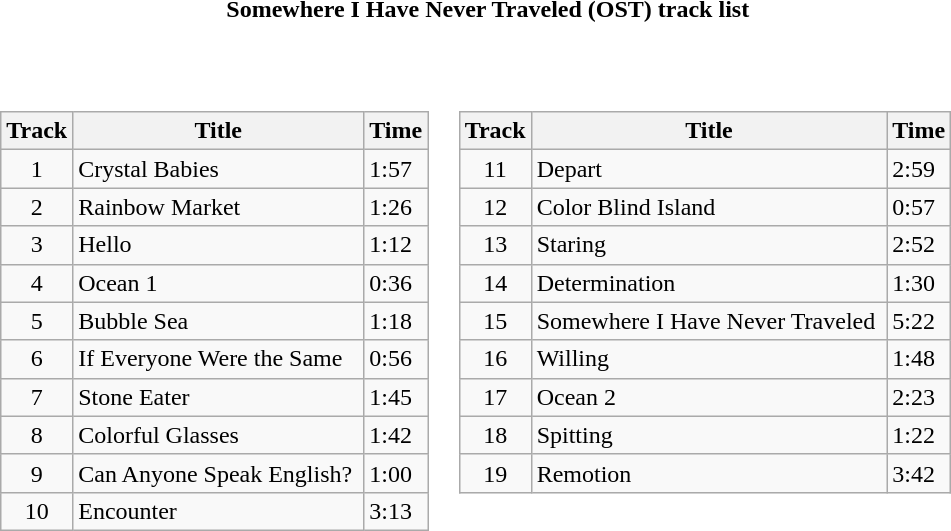<table>
<tr>
<th><strong>Somewhere I Have Never Traveled (OST) track list</strong></th>
</tr>
<tr>
<td><br><table>
<tr valign="top">
<td><br><table class=wikitable>
<tr>
<th>Track</th>
<th>Title</th>
<th>Time</th>
</tr>
<tr>
<td align="center">1</td>
<td>Crystal Babies</td>
<td>1:57</td>
</tr>
<tr>
<td align="center">2</td>
<td>Rainbow Market</td>
<td>1:26</td>
</tr>
<tr>
<td align="center">3</td>
<td>Hello</td>
<td>1:12</td>
</tr>
<tr>
<td align="center">4</td>
<td>Ocean 1</td>
<td>0:36</td>
</tr>
<tr>
<td align="center">5</td>
<td>Bubble Sea</td>
<td>1:18</td>
</tr>
<tr>
<td align="center">6</td>
<td>If Everyone Were the Same</td>
<td>0:56</td>
</tr>
<tr>
<td align="center">7</td>
<td>Stone Eater</td>
<td>1:45</td>
</tr>
<tr>
<td align="center">8</td>
<td>Colorful Glasses</td>
<td>1:42</td>
</tr>
<tr>
<td align="center">9</td>
<td>Can Anyone Speak English? </td>
<td>1:00</td>
</tr>
<tr>
<td align="center">10</td>
<td>Encounter</td>
<td>3:13</td>
</tr>
</table>
</td>
<td><br><table class=wikitable>
<tr>
<th>Track</th>
<th>Title</th>
<th>Time</th>
</tr>
<tr>
<td align="center">11</td>
<td>Depart</td>
<td>2:59</td>
</tr>
<tr>
<td align="center">12</td>
<td>Color Blind Island</td>
<td>0:57</td>
</tr>
<tr>
<td align="center">13</td>
<td>Staring</td>
<td>2:52</td>
</tr>
<tr>
<td align="center">14</td>
<td>Determination</td>
<td>1:30</td>
</tr>
<tr>
<td align="center">15</td>
<td>Somewhere I Have Never Traveled </td>
<td>5:22</td>
</tr>
<tr>
<td align="center">16</td>
<td>Willing</td>
<td>1:48</td>
</tr>
<tr>
<td align="center">17</td>
<td>Ocean 2</td>
<td>2:23</td>
</tr>
<tr>
<td align="center">18</td>
<td>Spitting</td>
<td>1:22</td>
</tr>
<tr>
<td align="center">19</td>
<td>Remotion</td>
<td>3:42</td>
</tr>
</table>
</td>
</tr>
</table>
</td>
</tr>
</table>
